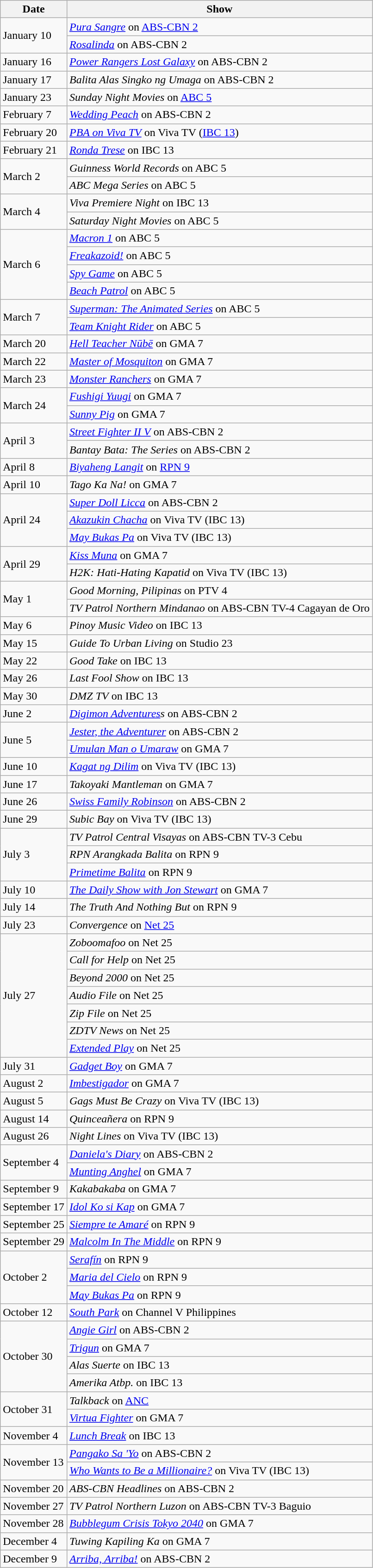<table class="wikitable">
<tr>
<th>Date</th>
<th>Show</th>
</tr>
<tr>
<td rowspan="2">January 10</td>
<td><em><a href='#'>Pura Sangre</a></em> on <a href='#'>ABS-CBN 2</a></td>
</tr>
<tr>
<td><em><a href='#'>Rosalinda</a></em> on ABS-CBN 2</td>
</tr>
<tr>
<td>January 16</td>
<td><em><a href='#'>Power Rangers Lost Galaxy</a></em> on ABS-CBN 2</td>
</tr>
<tr>
<td>January 17</td>
<td><em>Balita Alas Singko ng Umaga</em> on ABS-CBN 2</td>
</tr>
<tr>
<td>January 23</td>
<td><em>Sunday Night Movies</em> on <a href='#'>ABC 5</a></td>
</tr>
<tr>
<td>February 7</td>
<td><em><a href='#'>Wedding Peach</a></em> on ABS-CBN 2</td>
</tr>
<tr>
<td>February 20</td>
<td><em><a href='#'>PBA on Viva TV</a></em> on Viva TV (<a href='#'>IBC 13</a>)</td>
</tr>
<tr>
<td>February 21</td>
<td><em><a href='#'>Ronda Trese</a></em> on IBC 13</td>
</tr>
<tr>
<td rowspan="2">March 2</td>
<td><em>Guinness World Records</em> on ABC 5</td>
</tr>
<tr>
<td><em>ABC Mega Series</em> on ABC 5</td>
</tr>
<tr>
<td rowspan="2">March 4</td>
<td><em>Viva Premiere Night</em> on IBC 13</td>
</tr>
<tr>
<td><em>Saturday Night Movies</em> on ABC 5</td>
</tr>
<tr>
<td rowspan="4">March 6</td>
<td><em><a href='#'>Macron 1</a></em> on ABC 5</td>
</tr>
<tr>
<td><em><a href='#'>Freakazoid!</a></em> on ABC 5</td>
</tr>
<tr>
<td><em><a href='#'>Spy Game</a></em> on ABC 5</td>
</tr>
<tr>
<td><em><a href='#'>Beach Patrol</a></em> on ABC 5</td>
</tr>
<tr>
<td rowspan="2">March 7</td>
<td><em><a href='#'>Superman: The Animated Series</a></em> on ABC 5</td>
</tr>
<tr>
<td><em><a href='#'>Team Knight Rider</a></em> on ABC 5</td>
</tr>
<tr>
<td>March 20</td>
<td><em><a href='#'>Hell Teacher Nūbē</a></em> on GMA 7</td>
</tr>
<tr>
<td>March 22</td>
<td><em><a href='#'>Master of Mosquiton</a></em> on GMA 7</td>
</tr>
<tr>
<td>March 23</td>
<td><em><a href='#'>Monster Ranchers</a></em> on GMA 7</td>
</tr>
<tr>
<td rowspan="2">March 24</td>
<td><em><a href='#'>Fushigi Yuugi</a></em> on GMA 7</td>
</tr>
<tr>
<td><em><a href='#'>Sunny Pig</a></em> on GMA 7</td>
</tr>
<tr>
<td rowspan="2">April 3</td>
<td><em><a href='#'>Street Fighter II V</a></em> on ABS-CBN 2</td>
</tr>
<tr>
<td><em>Bantay Bata: The Series</em> on ABS-CBN 2</td>
</tr>
<tr>
<td>April 8</td>
<td><em><a href='#'>Biyaheng Langit</a></em> on <a href='#'>RPN 9</a></td>
</tr>
<tr>
<td>April 10</td>
<td><em>Tago Ka Na!</em> on GMA 7</td>
</tr>
<tr>
<td rowspan="3">April 24</td>
<td><em><a href='#'>Super Doll Licca</a></em> on ABS-CBN 2</td>
</tr>
<tr>
<td><em><a href='#'>Akazukin Chacha</a></em> on Viva TV (IBC 13)</td>
</tr>
<tr>
<td><em><a href='#'>May Bukas Pa</a></em> on Viva TV (IBC 13)</td>
</tr>
<tr>
<td rowspan="2">April 29</td>
<td><em><a href='#'>Kiss Muna</a></em> on GMA 7</td>
</tr>
<tr>
<td><em>H2K: Hati-Hating Kapatid</em> on Viva TV (IBC 13)</td>
</tr>
<tr>
<td rowspan="2">May 1</td>
<td><em>Good Morning, Pilipinas</em> on PTV 4</td>
</tr>
<tr>
<td><em>TV Patrol Northern Mindanao</em> on ABS-CBN TV-4 Cagayan de Oro</td>
</tr>
<tr>
<td>May 6</td>
<td><em>Pinoy Music Video</em> on IBC 13</td>
</tr>
<tr>
<td>May 15</td>
<td><em>Guide To Urban Living</em> on Studio 23</td>
</tr>
<tr>
<td>May 22</td>
<td><em>Good Take</em> on IBC 13</td>
</tr>
<tr>
<td>May 26</td>
<td><em>Last Fool Show</em> on IBC 13</td>
</tr>
<tr>
<td>May 30</td>
<td><em>DMZ TV</em> on IBC 13</td>
</tr>
<tr>
<td>June 2</td>
<td><em><a href='#'>Digimon Adventures</a>s</em> on ABS-CBN 2</td>
</tr>
<tr>
<td rowspan="2">June 5</td>
<td><em><a href='#'>Jester, the Adventurer</a></em> on ABS-CBN 2</td>
</tr>
<tr>
<td><em><a href='#'>Umulan Man o Umaraw</a></em> on GMA 7</td>
</tr>
<tr>
<td>June 10</td>
<td><em><a href='#'>Kagat ng Dilim</a></em> on Viva TV (IBC 13)</td>
</tr>
<tr>
<td>June 17</td>
<td><em>Takoyaki Mantleman</em> on GMA 7</td>
</tr>
<tr>
<td>June 26</td>
<td><em><a href='#'>Swiss Family Robinson</a></em> on ABS-CBN 2</td>
</tr>
<tr>
<td>June 29</td>
<td><em>Subic Bay</em> on Viva TV (IBC 13)</td>
</tr>
<tr>
<td rowspan="3">July 3</td>
<td><em>TV Patrol Central Visayas</em> on ABS-CBN TV-3 Cebu</td>
</tr>
<tr>
<td><em>RPN Arangkada Balita</em> on RPN 9</td>
</tr>
<tr>
<td><em><a href='#'>Primetime Balita</a></em> on RPN 9</td>
</tr>
<tr>
<td>July 10</td>
<td><em><a href='#'>The Daily Show with Jon Stewart</a></em> on GMA 7</td>
</tr>
<tr>
<td>July 14</td>
<td><em>The Truth And Nothing But</em> on RPN 9</td>
</tr>
<tr>
<td>July 23</td>
<td><em>Convergence</em> on <a href='#'>Net 25</a></td>
</tr>
<tr>
<td rowspan="7">July 27</td>
<td><em>Zoboomafoo</em> on Net 25</td>
</tr>
<tr>
<td><em>Call for Help</em> on Net 25</td>
</tr>
<tr>
<td><em>Beyond 2000</em> on Net 25</td>
</tr>
<tr>
<td><em>Audio File</em> on Net 25</td>
</tr>
<tr>
<td><em>Zip File</em> on Net 25</td>
</tr>
<tr>
<td><em>ZDTV News</em> on Net 25</td>
</tr>
<tr>
<td><em><a href='#'>Extended Play</a></em> on Net 25</td>
</tr>
<tr>
<td>July 31</td>
<td><em><a href='#'>Gadget Boy</a></em> on GMA 7</td>
</tr>
<tr>
<td>August 2</td>
<td><em><a href='#'>Imbestigador</a></em> on GMA 7</td>
</tr>
<tr>
<td>August 5</td>
<td><em>Gags Must Be Crazy</em> on Viva TV (IBC 13)</td>
</tr>
<tr>
<td>August 14</td>
<td><em>Quinceañera</em> on RPN 9</td>
</tr>
<tr>
<td>August 26</td>
<td><em>Night Lines</em> on Viva TV (IBC 13)</td>
</tr>
<tr>
<td rowspan="2">September 4</td>
<td><em><a href='#'>Daniela's Diary</a></em> on ABS-CBN 2</td>
</tr>
<tr>
<td><em><a href='#'>Munting Anghel</a></em> on GMA 7</td>
</tr>
<tr>
<td>September 9</td>
<td><em>Kakabakaba</em> on GMA 7</td>
</tr>
<tr>
<td>September 17</td>
<td><em><a href='#'>Idol Ko si Kap</a></em> on GMA 7</td>
</tr>
<tr>
<td>September 25</td>
<td><em><a href='#'>Siempre te Amaré</a></em> on RPN 9</td>
</tr>
<tr>
<td>September 29</td>
<td><em><a href='#'>Malcolm In The Middle</a></em> on RPN 9</td>
</tr>
<tr>
<td rowspan="3">October 2</td>
<td><em><a href='#'>Serafín</a></em> on RPN 9</td>
</tr>
<tr>
<td><em><a href='#'>Maria del Cielo</a></em> on RPN 9</td>
</tr>
<tr>
<td><em><a href='#'>May Bukas Pa</a></em> on RPN 9</td>
</tr>
<tr>
<td>October 12</td>
<td><em><a href='#'>South Park</a></em> on Channel V Philippines</td>
</tr>
<tr>
<td rowspan="4">October 30</td>
<td><em><a href='#'>Angie Girl</a></em> on ABS-CBN 2</td>
</tr>
<tr>
<td><em><a href='#'>Trigun</a></em> on GMA 7</td>
</tr>
<tr>
<td><em>Alas Suerte</em> on IBC 13</td>
</tr>
<tr>
<td><em>Amerika Atbp.</em> on IBC 13</td>
</tr>
<tr>
<td rowspan="2">October 31</td>
<td><em>Talkback</em> on <a href='#'>ANC</a></td>
</tr>
<tr>
<td><em><a href='#'>Virtua Fighter</a></em> on GMA 7</td>
</tr>
<tr>
<td>November 4</td>
<td><em><a href='#'>Lunch Break</a></em> on IBC 13</td>
</tr>
<tr>
<td rowspan="2">November 13</td>
<td><em><a href='#'>Pangako Sa 'Yo</a></em> on ABS-CBN 2</td>
</tr>
<tr>
<td><em><a href='#'>Who Wants to Be a Millionaire?</a></em> on Viva TV (IBC 13)</td>
</tr>
<tr>
<td>November 20</td>
<td><em>ABS-CBN Headlines</em> on ABS-CBN 2</td>
</tr>
<tr>
<td>November 27</td>
<td><em>TV Patrol Northern Luzon</em> on ABS-CBN TV-3 Baguio</td>
</tr>
<tr>
<td>November 28</td>
<td><em><a href='#'>Bubblegum Crisis Tokyo 2040</a></em> on GMA 7</td>
</tr>
<tr>
<td>December 4</td>
<td><em>Tuwing Kapiling Ka</em> on GMA 7</td>
</tr>
<tr>
<td>December 9</td>
<td><em><a href='#'>Arriba, Arriba!</a></em> on ABS-CBN 2</td>
</tr>
</table>
